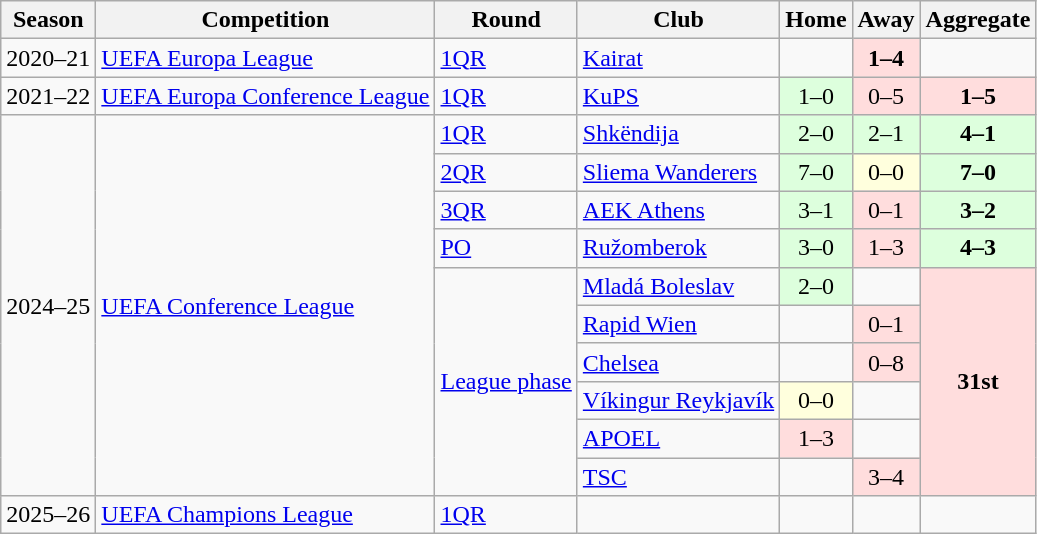<table class="wikitable">
<tr>
<th>Season</th>
<th>Competition</th>
<th>Round</th>
<th>Club</th>
<th>Home</th>
<th>Away</th>
<th>Aggregate</th>
</tr>
<tr>
<td rowspan="1">2020–21</td>
<td><a href='#'>UEFA Europa League</a></td>
<td><a href='#'>1QR</a></td>
<td> <a href='#'>Kairat</a></td>
<td></td>
<td bgcolor="#ffdddd" style="text-align:center;"><strong>1–4</strong></td>
<td></td>
</tr>
<tr>
<td rowspan="1">2021–22</td>
<td><a href='#'>UEFA Europa Conference League</a></td>
<td><a href='#'>1QR</a></td>
<td> <a href='#'>KuPS</a></td>
<td bgcolor="#DDFFDD" style="text-align:center;">1–0</td>
<td bgcolor="#ffdddd" style="text-align:center;">0–5</td>
<td bgcolor="#ffdddd" style="text-align:center;"><strong>1–5</strong></td>
</tr>
<tr>
<td rowspan="10">2024–25</td>
<td rowspan="10"><a href='#'>UEFA Conference League</a></td>
<td><a href='#'>1QR</a></td>
<td> <a href='#'>Shkëndija</a></td>
<td bgcolor="#DDFFDD" style="text-align:center;">2–0</td>
<td bgcolor="#DDFFDD" style="text-align:center;">2–1</td>
<td bgcolor="#DDFFDD" style="text-align:center;"><strong>4–1</strong></td>
</tr>
<tr>
<td><a href='#'>2QR</a></td>
<td> <a href='#'>Sliema Wanderers</a></td>
<td bgcolor="#DDFFDD" style="text-align:center;">7–0</td>
<td bgcolor="#FFFFDD" style="text-align:center;">0–0</td>
<td bgcolor="#DDFFDD" style="text-align:center;"><strong>7–0</strong></td>
</tr>
<tr>
<td><a href='#'>3QR</a></td>
<td> <a href='#'>AEK Athens</a></td>
<td bgcolor="#DDFFDD" style="text-align:center;">3–1</td>
<td bgcolor="#FFDDDD" style="text-align:center;">0–1</td>
<td bgcolor="#DDFFDD" style="text-align:center;"><strong>3–2</strong></td>
</tr>
<tr>
<td><a href='#'>PO</a></td>
<td> <a href='#'>Ružomberok</a></td>
<td bgcolor="#DDFFDD" style="text-align:center;">3–0</td>
<td bgcolor="#FFDDDD" style="text-align:center;">1–3</td>
<td bgcolor="#DDFFDD" style="text-align:center;"><strong>4–3</strong></td>
</tr>
<tr>
<td rowspan="6"><a href='#'>League phase</a></td>
<td> <a href='#'>Mladá Boleslav</a></td>
<td bgcolor="#DDFFDD" style="text-align:center;">2–0</td>
<td></td>
<td rowspan="6" bgcolor="#ffdddd" style="text-align:center;"><strong>31st</strong></td>
</tr>
<tr>
<td> <a href='#'>Rapid Wien</a></td>
<td></td>
<td bgcolor="#FFDDDD" style="text-align:center;">0–1</td>
</tr>
<tr>
<td> <a href='#'>Chelsea</a></td>
<td></td>
<td bgcolor="#ffdddd" style="text-align:center;">0–8</td>
</tr>
<tr>
<td> <a href='#'>Víkingur Reykjavík</a></td>
<td bgcolor="#FFFFDD" style="text-align:center;">0–0</td>
<td></td>
</tr>
<tr>
<td> <a href='#'>APOEL</a></td>
<td bgcolor="#ffdddd" style="text-align:center;">1–3</td>
<td></td>
</tr>
<tr>
<td> <a href='#'>TSC</a></td>
<td></td>
<td bgcolor="#ffdddd" style="text-align:center;">3–4</td>
</tr>
<tr>
<td>2025–26</td>
<td><a href='#'>UEFA Champions League</a></td>
<td><a href='#'>1QR</a></td>
<td></td>
<td style="text-align:center;"></td>
<td style="text-align:center;"></td>
<td style="text-align:center;"></td>
</tr>
</table>
